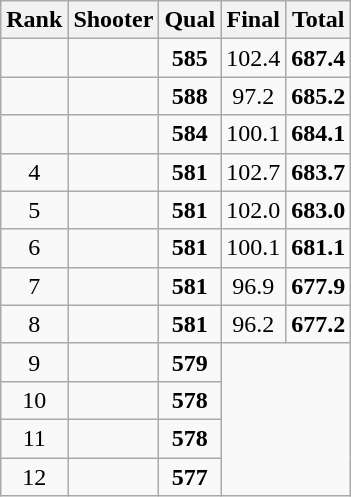<table class="wikitable sortable" style="text-align: center">
<tr>
<th>Rank</th>
<th>Shooter</th>
<th>Qual</th>
<th>Final</th>
<th>Total</th>
</tr>
<tr>
<td></td>
<td align=left></td>
<td><strong>585</strong></td>
<td>102.4</td>
<td><strong>687.4</strong></td>
</tr>
<tr>
<td></td>
<td align=left></td>
<td><strong>588</strong></td>
<td>97.2</td>
<td><strong>685.2</strong></td>
</tr>
<tr>
<td></td>
<td align=left></td>
<td><strong>584</strong></td>
<td>100.1</td>
<td><strong>684.1</strong></td>
</tr>
<tr>
<td>4</td>
<td align=left></td>
<td><strong>581</strong></td>
<td>102.7</td>
<td><strong>683.7</strong></td>
</tr>
<tr>
<td>5</td>
<td align=left></td>
<td><strong>581</strong></td>
<td>102.0</td>
<td><strong>683.0</strong></td>
</tr>
<tr>
<td>6</td>
<td align=left></td>
<td><strong>581</strong></td>
<td>100.1</td>
<td><strong>681.1</strong></td>
</tr>
<tr>
<td>7</td>
<td align=left></td>
<td><strong>581</strong></td>
<td>96.9</td>
<td><strong>677.9</strong></td>
</tr>
<tr>
<td>8</td>
<td align=left></td>
<td><strong>581</strong></td>
<td>96.2</td>
<td><strong>677.2</strong></td>
</tr>
<tr>
<td>9</td>
<td align=left></td>
<td><strong>579</strong></td>
</tr>
<tr>
<td>10</td>
<td align=left></td>
<td><strong>578</strong></td>
</tr>
<tr>
<td>11</td>
<td align=left></td>
<td><strong>578</strong></td>
</tr>
<tr>
<td>12</td>
<td align=left></td>
<td><strong>577</strong></td>
</tr>
</table>
